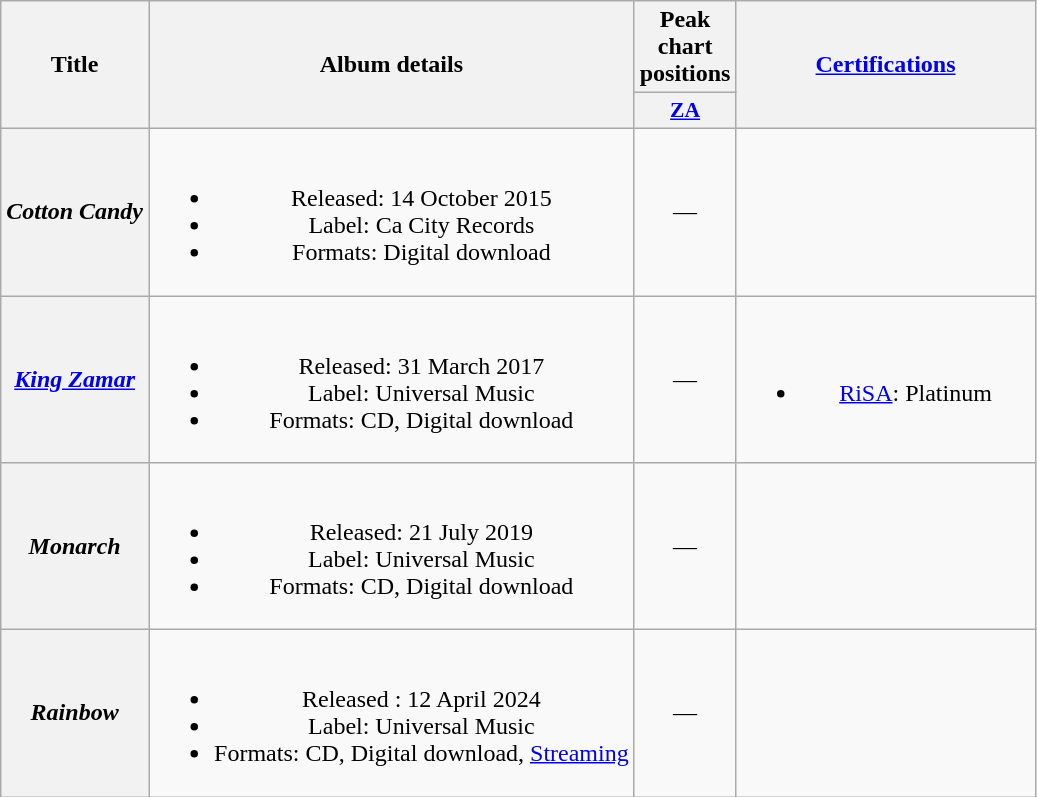<table class="wikitable" style="text-align:center;">
<tr>
<th scope="col" rowspan="2">Title</th>
<th scope="col" rowspan="2">Album details</th>
<th scope="col" colspan="1">Peak chart positions</th>
<th scope="col" rowspan="2" style="width:12em;"><a href='#'>Certifications</a></th>
</tr>
<tr>
<th scope="col" style="width:3em;font-size:90%;"><a href='#'>ZA</a><br></th>
</tr>
<tr>
<th scope="row"><em>Cotton Candy</em> </th>
<td><br><ul><li>Released: 14 October 2015</li><li>Label: Ca City Records</li><li>Formats: Digital download</li></ul></td>
<td>—</td>
<td></td>
</tr>
<tr>
<th scope="row"><em><a href='#'>King Zamar</a></em></th>
<td><br><ul><li>Released: 31 March 2017</li><li>Label: Universal Music</li><li>Formats: CD, Digital download</li></ul></td>
<td>—</td>
<td><br><ul><li><a href='#'>RiSA</a>: Platinum</li></ul></td>
</tr>
<tr>
<th scope="row"><em>Monarch</em></th>
<td><br><ul><li>Released: 21 July 2019</li><li>Label: Universal Music</li><li>Formats: CD, Digital download</li></ul></td>
<td>—</td>
<td></td>
</tr>
<tr>
<th scope="row"><em>Rainbow</em></th>
<td><br><ul><li>Released : 12 April 2024</li><li>Label: Universal Music</li><li>Formats: CD, Digital download, <a href='#'>Streaming</a></li></ul></td>
<td>—</td>
<td></td>
</tr>
</table>
